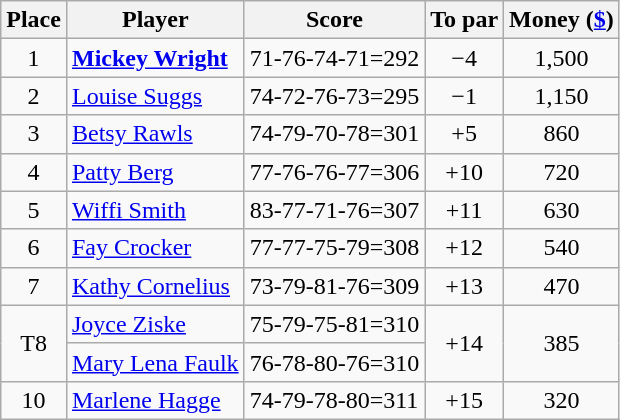<table class="wikitable">
<tr>
<th>Place</th>
<th>Player</th>
<th>Score</th>
<th>To par</th>
<th>Money (<a href='#'>$</a>)</th>
</tr>
<tr>
<td align=center>1</td>
<td> <strong><a href='#'>Mickey Wright</a></strong></td>
<td>71-76-74-71=292</td>
<td align=center>−4</td>
<td align=center>1,500</td>
</tr>
<tr>
<td align=center>2</td>
<td> <a href='#'>Louise Suggs</a></td>
<td>74-72-76-73=295</td>
<td align=center>−1</td>
<td align=center>1,150</td>
</tr>
<tr>
<td align=center>3</td>
<td> <a href='#'>Betsy Rawls</a></td>
<td>74-79-70-78=301</td>
<td align=center>+5</td>
<td align=center>860</td>
</tr>
<tr>
<td align=center>4</td>
<td> <a href='#'>Patty Berg</a></td>
<td>77-76-76-77=306</td>
<td align=center>+10</td>
<td align=center>720</td>
</tr>
<tr>
<td align=center>5</td>
<td> <a href='#'>Wiffi Smith</a></td>
<td>83-77-71-76=307</td>
<td align=center>+11</td>
<td align=center>630</td>
</tr>
<tr>
<td align=center>6</td>
<td> <a href='#'>Fay Crocker</a></td>
<td>77-77-75-79=308</td>
<td align=center>+12</td>
<td align=center>540</td>
</tr>
<tr>
<td align=center>7</td>
<td> <a href='#'>Kathy Cornelius</a></td>
<td>73-79-81-76=309</td>
<td align=center>+13</td>
<td align=center>470</td>
</tr>
<tr>
<td align=center rowspan=2>T8</td>
<td> <a href='#'>Joyce Ziske</a></td>
<td>75-79-75-81=310</td>
<td align=center rowspan=2>+14</td>
<td align=center rowspan=2>385</td>
</tr>
<tr>
<td> <a href='#'>Mary Lena Faulk</a></td>
<td>76-78-80-76=310</td>
</tr>
<tr>
<td align=center>10</td>
<td> <a href='#'>Marlene Hagge</a></td>
<td>74-79-78-80=311</td>
<td align=center>+15</td>
<td align=center>320</td>
</tr>
</table>
